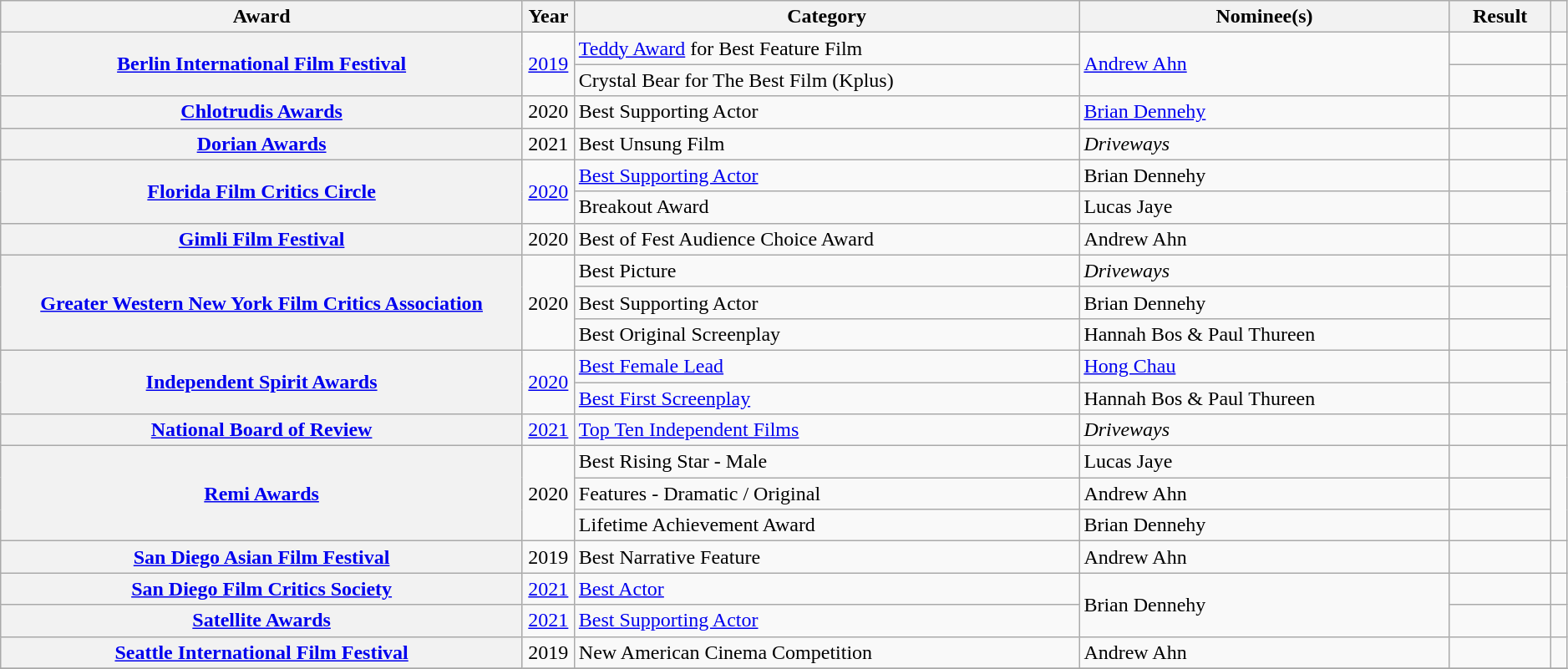<table class="wikitable sortable plainrowheaders" style="width:99%">
<tr>
<th scope="col" style="width:31%;">Award</th>
<th scope="col" style="width:2%;">Year</th>
<th scope="col" style="width:30%;">Category</th>
<th scope="col" style="width:22%;">Nominee(s)</th>
<th scope="col" style="width:6%;">Result</th>
<th scope="col" class="unsortable" style="width:1%;"></th>
</tr>
<tr>
<th scope="row" rowspan=2><a href='#'>Berlin International Film Festival</a></th>
<td style="text-align: center;" rowspan=2><a href='#'>2019</a></td>
<td><a href='#'>Teddy Award</a> for Best Feature Film</td>
<td rowspan=2><a href='#'>Andrew Ahn</a></td>
<td></td>
<td align="center"><br></td>
</tr>
<tr>
<td>Crystal Bear for The Best Film (Kplus)</td>
<td></td>
<td align="center"><br></td>
</tr>
<tr>
<th scope="row"><a href='#'>Chlotrudis Awards</a></th>
<td style="text-align: center;">2020</td>
<td>Best Supporting Actor</td>
<td><a href='#'>Brian Dennehy</a></td>
<td></td>
<td align="center"></td>
</tr>
<tr>
<th scope="row"><a href='#'>Dorian Awards</a></th>
<td style="text-align: center;">2021</td>
<td>Best Unsung Film</td>
<td><em>Driveways</em></td>
<td></td>
<td align="center"></td>
</tr>
<tr>
<th scope="row" rowspan=2><a href='#'>Florida Film Critics Circle</a></th>
<td style="text-align: center;" rowspan=2><a href='#'>2020</a></td>
<td><a href='#'>Best Supporting Actor</a></td>
<td>Brian Dennehy</td>
<td></td>
<td align="center" rowspan=2><br></td>
</tr>
<tr>
<td>Breakout Award</td>
<td>Lucas Jaye</td>
<td></td>
</tr>
<tr>
<th scope="row"><a href='#'>Gimli Film Festival</a></th>
<td style="text-align: center;">2020</td>
<td>Best of Fest Audience Choice Award</td>
<td>Andrew Ahn</td>
<td></td>
<td align="center"></td>
</tr>
<tr>
<th scope="row" rowspan=3><a href='#'>Greater Western New York Film Critics Association</a></th>
<td style="text-align: center;" rowspan=3>2020</td>
<td>Best Picture</td>
<td><em>Driveways</em></td>
<td></td>
<td align="center" rowspan=3></td>
</tr>
<tr>
<td>Best Supporting Actor</td>
<td>Brian Dennehy</td>
<td></td>
</tr>
<tr>
<td>Best Original Screenplay</td>
<td>Hannah Bos & Paul Thureen</td>
<td></td>
</tr>
<tr>
<th scope="row" rowspan=2><a href='#'>Independent Spirit Awards</a></th>
<td style="text-align: center;" rowspan=2><a href='#'>2020</a></td>
<td><a href='#'>Best Female Lead</a></td>
<td><a href='#'>Hong Chau</a></td>
<td></td>
<td align="center" rowspan=2></td>
</tr>
<tr>
<td><a href='#'>Best First Screenplay</a></td>
<td>Hannah Bos & Paul Thureen</td>
<td></td>
</tr>
<tr>
<th scope="row"><a href='#'>National Board of Review</a></th>
<td style="text-align: center;"><a href='#'>2021</a></td>
<td><a href='#'>Top Ten Independent Films</a></td>
<td><em>Driveways</em></td>
<td></td>
<td align="center"><br></td>
</tr>
<tr>
<th scope="row" rowspan=3><a href='#'>Remi Awards</a></th>
<td style="text-align: center;" rowspan=3>2020</td>
<td>Best Rising Star - Male</td>
<td>Lucas Jaye</td>
<td></td>
<td align="center" rowspan=3><br></td>
</tr>
<tr>
<td>Features - Dramatic / Original</td>
<td>Andrew Ahn</td>
<td></td>
</tr>
<tr>
<td>Lifetime Achievement Award</td>
<td>Brian Dennehy</td>
<td></td>
</tr>
<tr>
<th scope="row"><a href='#'>San Diego Asian Film Festival</a></th>
<td style="text-align: center;">2019</td>
<td>Best Narrative Feature</td>
<td>Andrew Ahn</td>
<td></td>
<td align="center"><br></td>
</tr>
<tr>
<th scope="row"><a href='#'>San Diego Film Critics Society</a></th>
<td style="text-align: center;"><a href='#'>2021</a></td>
<td><a href='#'>Best Actor</a></td>
<td rowspan=2>Brian Dennehy</td>
<td></td>
<td align="center"><br></td>
</tr>
<tr>
<th scope="row"><a href='#'>Satellite Awards</a></th>
<td style="text-align: center;"><a href='#'>2021</a></td>
<td><a href='#'>Best Supporting Actor</a></td>
<td></td>
<td align="center"></td>
</tr>
<tr>
<th scope="row"><a href='#'>Seattle International Film Festival</a></th>
<td style="text-align: center;">2019</td>
<td>New American Cinema Competition</td>
<td>Andrew Ahn</td>
<td></td>
<td align="center"><br></td>
</tr>
<tr>
</tr>
</table>
